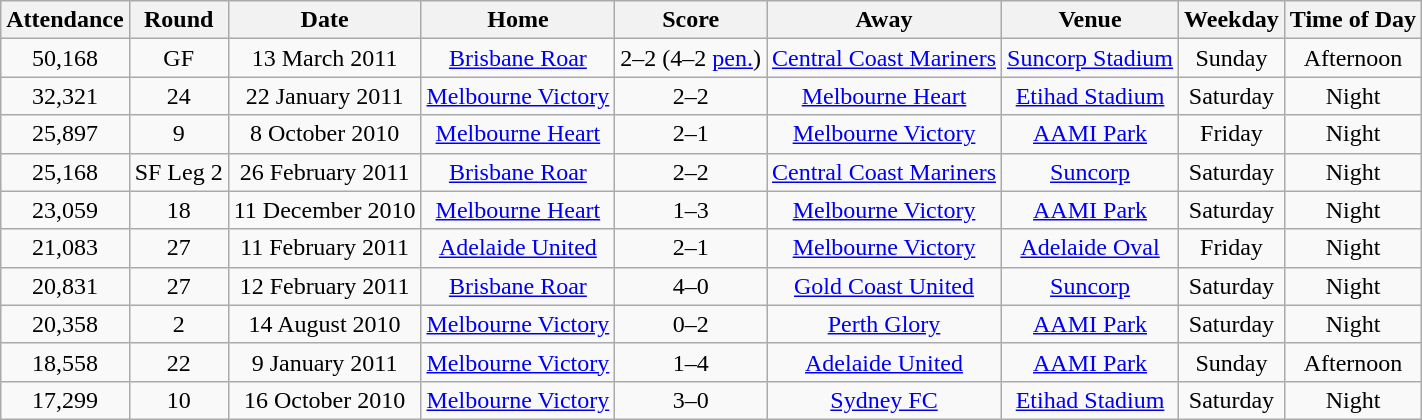<table class="wikitable sortable" style="text-align:center;">
<tr>
<th>Attendance</th>
<th>Round</th>
<th>Date</th>
<th>Home</th>
<th>Score</th>
<th>Away</th>
<th>Venue</th>
<th>Weekday</th>
<th>Time of Day</th>
</tr>
<tr>
<td>50,168</td>
<td>GF</td>
<td>13 March 2011</td>
<td><a href='#'>Brisbane Roar</a></td>
<td>2–2 (4–2 <a href='#'>pen.</a>)</td>
<td><a href='#'>Central Coast Mariners</a></td>
<td><a href='#'>Suncorp Stadium</a></td>
<td>Sunday</td>
<td>Afternoon</td>
</tr>
<tr>
<td>32,321</td>
<td>24</td>
<td>22 January 2011</td>
<td><a href='#'>Melbourne Victory</a></td>
<td>2–2</td>
<td><a href='#'>Melbourne Heart</a></td>
<td><a href='#'>Etihad Stadium</a></td>
<td>Saturday</td>
<td>Night</td>
</tr>
<tr>
<td>25,897</td>
<td>9</td>
<td>8 October 2010</td>
<td><a href='#'>Melbourne Heart</a></td>
<td>2–1</td>
<td><a href='#'>Melbourne Victory</a></td>
<td><a href='#'>AAMI Park</a></td>
<td>Friday</td>
<td>Night</td>
</tr>
<tr>
<td>25,168</td>
<td>SF Leg 2</td>
<td>26 February 2011</td>
<td><a href='#'>Brisbane Roar</a></td>
<td>2–2</td>
<td><a href='#'>Central Coast Mariners</a></td>
<td><a href='#'>Suncorp</a></td>
<td>Saturday</td>
<td>Night</td>
</tr>
<tr>
<td>23,059</td>
<td>18</td>
<td>11 December 2010</td>
<td><a href='#'>Melbourne Heart</a></td>
<td>1–3</td>
<td><a href='#'>Melbourne Victory</a></td>
<td><a href='#'>AAMI Park</a></td>
<td>Saturday</td>
<td>Night</td>
</tr>
<tr>
<td>21,083</td>
<td>27</td>
<td>11 February 2011</td>
<td><a href='#'>Adelaide United</a></td>
<td>2–1</td>
<td><a href='#'>Melbourne Victory</a></td>
<td><a href='#'>Adelaide Oval</a></td>
<td>Friday</td>
<td>Night</td>
</tr>
<tr>
<td>20,831</td>
<td>27</td>
<td>12 February 2011</td>
<td><a href='#'>Brisbane Roar</a></td>
<td>4–0</td>
<td><a href='#'>Gold Coast United</a></td>
<td><a href='#'>Suncorp</a></td>
<td>Saturday</td>
<td>Night</td>
</tr>
<tr>
<td>20,358</td>
<td>2</td>
<td>14 August 2010</td>
<td><a href='#'>Melbourne Victory</a></td>
<td>0–2</td>
<td><a href='#'>Perth Glory</a></td>
<td><a href='#'>AAMI Park</a></td>
<td>Saturday</td>
<td>Night</td>
</tr>
<tr>
<td>18,558</td>
<td>22</td>
<td>9 January 2011</td>
<td><a href='#'>Melbourne Victory</a></td>
<td>1–4</td>
<td><a href='#'>Adelaide United</a></td>
<td><a href='#'>AAMI Park</a></td>
<td>Sunday</td>
<td>Afternoon</td>
</tr>
<tr>
<td>17,299</td>
<td>10</td>
<td>16 October 2010</td>
<td><a href='#'>Melbourne Victory</a></td>
<td>3–0</td>
<td><a href='#'>Sydney FC</a></td>
<td><a href='#'>Etihad Stadium</a></td>
<td>Saturday</td>
<td>Night</td>
</tr>
</table>
